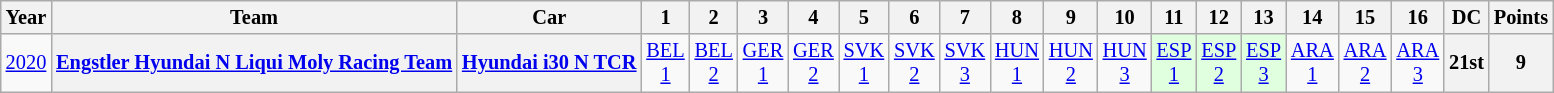<table class="wikitable" style="text-align:center; font-size:85%">
<tr>
<th>Year</th>
<th>Team</th>
<th>Car</th>
<th>1</th>
<th>2</th>
<th>3</th>
<th>4</th>
<th>5</th>
<th>6</th>
<th>7</th>
<th>8</th>
<th>9</th>
<th>10</th>
<th>11</th>
<th>12</th>
<th>13</th>
<th>14</th>
<th>15</th>
<th>16</th>
<th>DC</th>
<th>Points</th>
</tr>
<tr>
<td><a href='#'>2020</a></td>
<th><a href='#'>Engstler Hyundai N Liqui Moly Racing Team</a></th>
<th><a href='#'>Hyundai i30 N TCR</a></th>
<td><a href='#'>BEL<br>1</a></td>
<td><a href='#'>BEL<br>2</a></td>
<td><a href='#'>GER<br>1</a></td>
<td><a href='#'>GER<br>2</a></td>
<td><a href='#'>SVK<br>1</a></td>
<td><a href='#'>SVK<br>2</a></td>
<td><a href='#'>SVK<br>3</a></td>
<td><a href='#'>HUN<br>1</a></td>
<td><a href='#'>HUN<br>2</a></td>
<td><a href='#'>HUN<br>3</a></td>
<td style="background:#DFFFDF;"><a href='#'>ESP<br>1</a><br></td>
<td style="background:#DFFFDF;"><a href='#'>ESP<br>2</a><br></td>
<td style="background:#DFFFDF;"><a href='#'>ESP<br>3</a><br></td>
<td><a href='#'>ARA<br>1</a></td>
<td><a href='#'>ARA<br>2</a></td>
<td><a href='#'>ARA<br>3</a></td>
<th>21st</th>
<th>9</th>
</tr>
</table>
